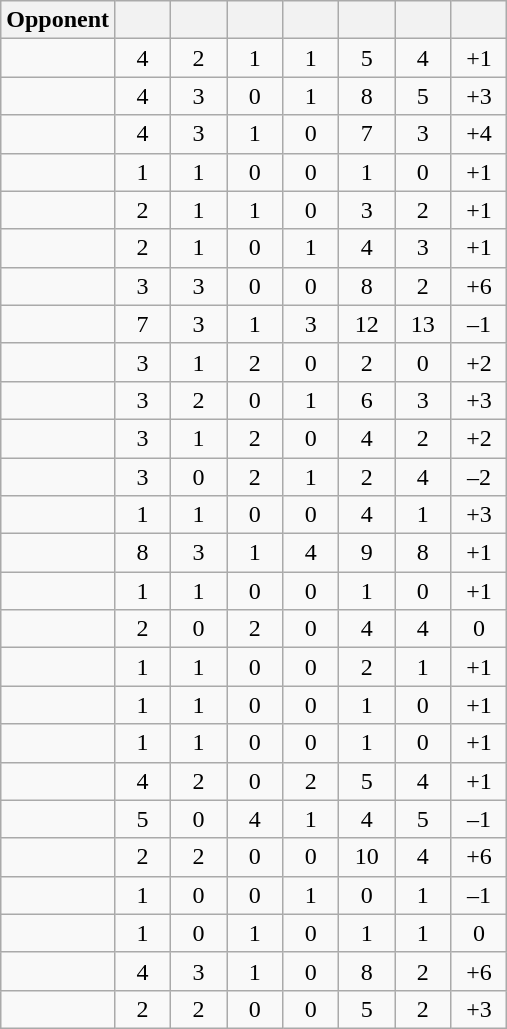<table class="wikitable sortable" style="text-align: center;">
<tr>
<th width="30">Opponent</th>
<th width="30"></th>
<th width="30"></th>
<th width="30"></th>
<th width="30"></th>
<th width="30"></th>
<th width="30"></th>
<th width="30"></th>
</tr>
<tr>
<td align="left"></td>
<td>4</td>
<td>2</td>
<td>1</td>
<td>1</td>
<td>5</td>
<td>4</td>
<td>+1</td>
</tr>
<tr>
<td align="left"></td>
<td>4</td>
<td>3</td>
<td>0</td>
<td>1</td>
<td>8</td>
<td>5</td>
<td>+3</td>
</tr>
<tr>
<td align="left"></td>
<td>4</td>
<td>3</td>
<td>1</td>
<td>0</td>
<td>7</td>
<td>3</td>
<td>+4</td>
</tr>
<tr>
<td align="left"></td>
<td>1</td>
<td>1</td>
<td>0</td>
<td>0</td>
<td>1</td>
<td>0</td>
<td>+1</td>
</tr>
<tr>
<td align="left"></td>
<td>2</td>
<td>1</td>
<td>1</td>
<td>0</td>
<td>3</td>
<td>2</td>
<td>+1</td>
</tr>
<tr>
<td align="left"></td>
<td>2</td>
<td>1</td>
<td>0</td>
<td>1</td>
<td>4</td>
<td>3</td>
<td>+1</td>
</tr>
<tr>
<td align="left"></td>
<td>3</td>
<td>3</td>
<td>0</td>
<td>0</td>
<td>8</td>
<td>2</td>
<td>+6</td>
</tr>
<tr>
<td align="left"></td>
<td>7</td>
<td>3</td>
<td>1</td>
<td>3</td>
<td>12</td>
<td>13</td>
<td>–1</td>
</tr>
<tr>
<td align="left"></td>
<td>3</td>
<td>1</td>
<td>2</td>
<td>0</td>
<td>2</td>
<td>0</td>
<td>+2</td>
</tr>
<tr>
<td align="left"></td>
<td>3</td>
<td>2</td>
<td>0</td>
<td>1</td>
<td>6</td>
<td>3</td>
<td>+3</td>
</tr>
<tr>
<td align="left"></td>
<td>3</td>
<td>1</td>
<td>2</td>
<td>0</td>
<td>4</td>
<td>2</td>
<td>+2</td>
</tr>
<tr>
<td align="left"></td>
<td>3</td>
<td>0</td>
<td>2</td>
<td>1</td>
<td>2</td>
<td>4</td>
<td>–2</td>
</tr>
<tr>
<td align="left"></td>
<td>1</td>
<td>1</td>
<td>0</td>
<td>0</td>
<td>4</td>
<td>1</td>
<td>+3</td>
</tr>
<tr>
<td align="left"></td>
<td>8</td>
<td>3</td>
<td>1</td>
<td>4</td>
<td>9</td>
<td>8</td>
<td>+1</td>
</tr>
<tr>
<td align="left"></td>
<td>1</td>
<td>1</td>
<td>0</td>
<td>0</td>
<td>1</td>
<td>0</td>
<td>+1</td>
</tr>
<tr>
<td align="left"></td>
<td>2</td>
<td>0</td>
<td>2</td>
<td>0</td>
<td>4</td>
<td>4</td>
<td>0</td>
</tr>
<tr>
<td align="left"></td>
<td>1</td>
<td>1</td>
<td>0</td>
<td>0</td>
<td>2</td>
<td>1</td>
<td>+1</td>
</tr>
<tr>
<td align="left"></td>
<td>1</td>
<td>1</td>
<td>0</td>
<td>0</td>
<td>1</td>
<td>0</td>
<td>+1</td>
</tr>
<tr>
<td align="left"></td>
<td>1</td>
<td>1</td>
<td>0</td>
<td>0</td>
<td>1</td>
<td>0</td>
<td>+1</td>
</tr>
<tr>
<td align="left"></td>
<td>4</td>
<td>2</td>
<td>0</td>
<td>2</td>
<td>5</td>
<td>4</td>
<td>+1</td>
</tr>
<tr>
<td align="left"></td>
<td>5</td>
<td>0</td>
<td>4</td>
<td>1</td>
<td>4</td>
<td>5</td>
<td>–1</td>
</tr>
<tr>
<td align="left"></td>
<td>2</td>
<td>2</td>
<td>0</td>
<td>0</td>
<td>10</td>
<td>4</td>
<td>+6</td>
</tr>
<tr>
<td align="left"></td>
<td>1</td>
<td>0</td>
<td>0</td>
<td>1</td>
<td>0</td>
<td>1</td>
<td>–1</td>
</tr>
<tr>
<td align="left"></td>
<td>1</td>
<td>0</td>
<td>1</td>
<td>0</td>
<td>1</td>
<td>1</td>
<td>0</td>
</tr>
<tr>
<td align="left"></td>
<td>4</td>
<td>3</td>
<td>1</td>
<td>0</td>
<td>8</td>
<td>2</td>
<td>+6</td>
</tr>
<tr>
<td align="left"></td>
<td>2</td>
<td>2</td>
<td>0</td>
<td>0</td>
<td>5</td>
<td>2</td>
<td>+3</td>
</tr>
</table>
